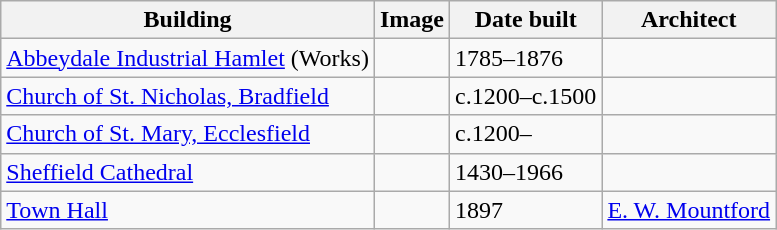<table class="wikitable sortable">
<tr>
<th>Building</th>
<th>Image</th>
<th>Date built</th>
<th>Architect</th>
</tr>
<tr>
<td><a href='#'>Abbeydale Industrial Hamlet</a> (Works)</td>
<td></td>
<td>1785–1876</td>
<td></td>
</tr>
<tr>
<td><a href='#'>Church of St. Nicholas, Bradfield</a></td>
<td></td>
<td>c.1200–c.1500</td>
<td></td>
</tr>
<tr>
<td><a href='#'>Church of St. Mary, Ecclesfield</a></td>
<td></td>
<td>c.1200–</td>
<td></td>
</tr>
<tr>
<td><a href='#'>Sheffield Cathedral</a></td>
<td></td>
<td>1430–1966</td>
<td></td>
</tr>
<tr>
<td><a href='#'>Town Hall</a></td>
<td></td>
<td>1897</td>
<td><a href='#'>E. W. Mountford</a></td>
</tr>
</table>
